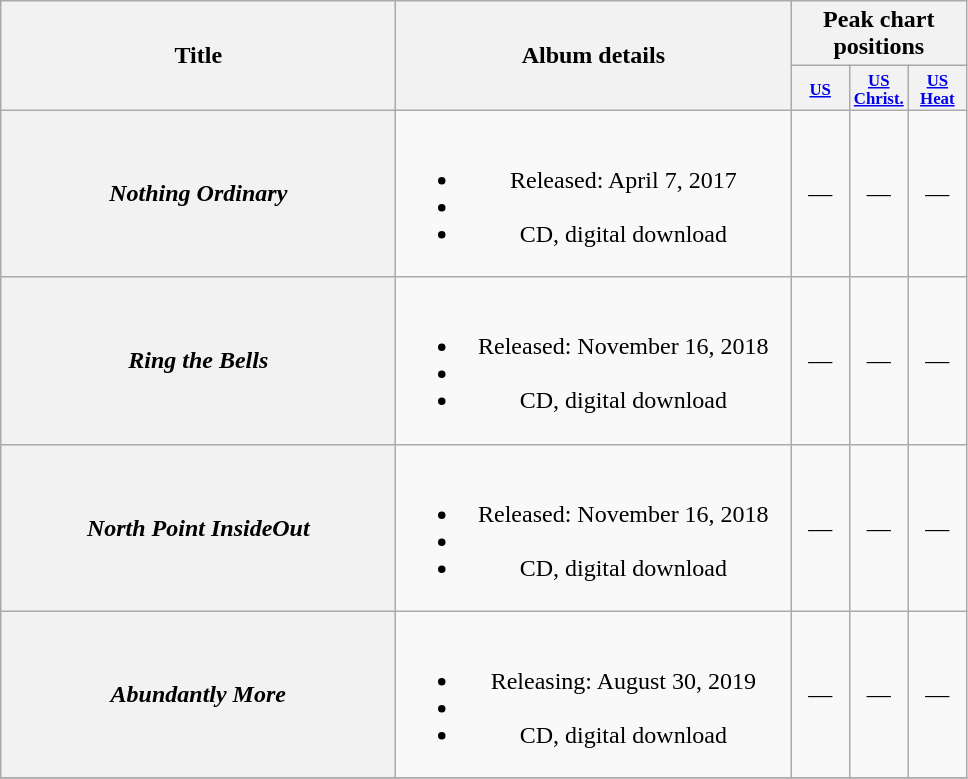<table class="wikitable plainrowheaders" style="text-align:center;">
<tr>
<th scope="col" rowspan="2" style="width:16em;">Title</th>
<th scope="col" rowspan="2" style="width:16em;">Album details</th>
<th scope="col" colspan="3">Peak chart positions</th>
</tr>
<tr>
<th style="width:3em; font-size:70%"><a href='#'>US</a></th>
<th style="width:3em; font-size:70%"><a href='#'>US<br>Christ.</a></th>
<th style="width:3em; font-size:70%"><a href='#'>US<br>Heat</a></th>
</tr>
<tr>
<th scope="row"><em>Nothing Ordinary</em></th>
<td><br><ul><li>Released: April 7, 2017</li><li></li><li>CD, digital download</li></ul></td>
<td>—</td>
<td>—</td>
<td>—</td>
</tr>
<tr>
<th scope="row"><em>Ring the Bells</em></th>
<td><br><ul><li>Released: November 16, 2018</li><li></li><li>CD, digital download</li></ul></td>
<td>—</td>
<td>—</td>
<td>—</td>
</tr>
<tr>
<th scope="row"><em>North Point InsideOut</em></th>
<td><br><ul><li>Released: November 16, 2018</li><li></li><li>CD, digital download</li></ul></td>
<td>—</td>
<td>—</td>
<td>—</td>
</tr>
<tr>
<th scope="row"><em>Abundantly More</em></th>
<td><br><ul><li>Releasing: August 30, 2019</li><li></li><li>CD, digital download</li></ul></td>
<td>—</td>
<td>—</td>
<td>—</td>
</tr>
<tr>
</tr>
</table>
